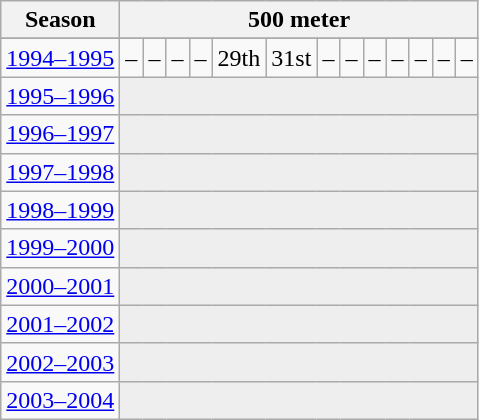<table class="wikitable" style="display: inline-table;">
<tr>
<th>Season</th>
<th colspan="13">500 meter</th>
</tr>
<tr>
</tr>
<tr>
<td><a href='#'>1994–1995</a></td>
<td>–</td>
<td>–</td>
<td>–</td>
<td>–</td>
<td>29th</td>
<td>31st</td>
<td>–</td>
<td>–</td>
<td>–</td>
<td>–</td>
<td>–</td>
<td>–</td>
<td>–</td>
</tr>
<tr>
<td><a href='#'>1995–1996</a></td>
<td colspan="13" bgcolor=#EEEEEE></td>
</tr>
<tr>
<td><a href='#'>1996–1997</a></td>
<td colspan="13" bgcolor=#EEEEEE></td>
</tr>
<tr>
<td><a href='#'>1997–1998</a></td>
<td colspan="13" bgcolor=#EEEEEE></td>
</tr>
<tr>
<td><a href='#'>1998–1999</a></td>
<td colspan="13" bgcolor=#EEEEEE></td>
</tr>
<tr>
<td><a href='#'>1999–2000</a></td>
<td colspan="13" bgcolor=#EEEEEE></td>
</tr>
<tr>
<td><a href='#'>2000–2001</a></td>
<td colspan="13" bgcolor=#EEEEEE></td>
</tr>
<tr>
<td><a href='#'>2001–2002</a></td>
<td colspan="13" bgcolor=#EEEEEE></td>
</tr>
<tr>
<td><a href='#'>2002–2003</a></td>
<td colspan="13" bgcolor=#EEEEEE></td>
</tr>
<tr>
<td><a href='#'>2003–2004</a></td>
<td colspan="13" bgcolor=#EEEEEE></td>
</tr>
</table>
